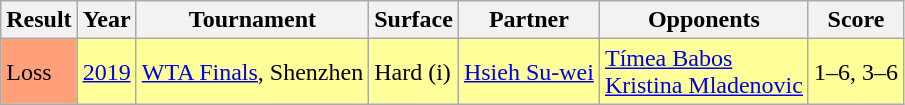<table class="sortable wikitable">
<tr>
<th>Result</th>
<th>Year</th>
<th>Tournament</th>
<th>Surface</th>
<th>Partner</th>
<th>Opponents</th>
<th class=unsortable>Score</th>
</tr>
<tr bgcolor=ffff99>
<td bgcolor=ffa07a>Loss</td>
<td><a href='#'>2019</a></td>
<td><a href='#'>WTA Finals</a>, Shenzhen</td>
<td>Hard (i)</td>
<td> <a href='#'>Hsieh Su-wei</a></td>
<td> <a href='#'>Tímea Babos</a> <br>  <a href='#'>Kristina Mladenovic</a></td>
<td>1–6, 3–6</td>
</tr>
</table>
